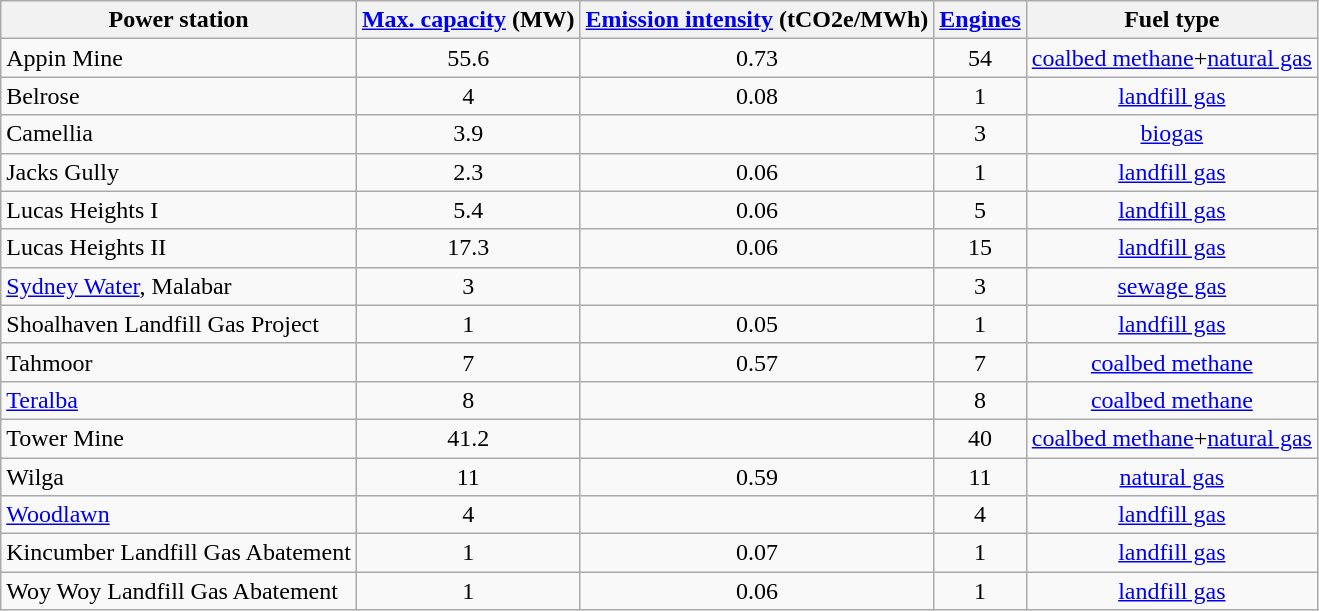<table class="wikitable sortable" style="text-align: center">
<tr>
<th>Power station</th>
<th data-sort-type="number"><a href='#'>Max. capacity</a> (MW)</th>
<th><a href='#'>Emission intensity</a> (tCO2e/MWh)</th>
<th><a href='#'>Engines</a></th>
<th>Fuel type</th>
</tr>
<tr>
<td align="left">Appin Mine</td>
<td>55.6</td>
<td>0.73</td>
<td>54</td>
<td><a href='#'>coalbed methane</a>+<a href='#'>natural gas</a></td>
</tr>
<tr>
<td align="left">Belrose</td>
<td>4</td>
<td>0.08</td>
<td>1</td>
<td><a href='#'>landfill gas</a></td>
</tr>
<tr>
<td align="left"> Camellia</td>
<td>3.9</td>
<td></td>
<td>3</td>
<td><a href='#'>biogas</a></td>
</tr>
<tr>
<td align="left">Jacks Gully</td>
<td>2.3</td>
<td>0.06</td>
<td>1</td>
<td><a href='#'>landfill gas</a></td>
</tr>
<tr>
<td align="left">Lucas Heights I</td>
<td>5.4</td>
<td>0.06</td>
<td>5</td>
<td><a href='#'>landfill gas</a></td>
</tr>
<tr>
<td align="left">Lucas Heights II</td>
<td>17.3</td>
<td>0.06</td>
<td>15</td>
<td><a href='#'>landfill gas</a></td>
</tr>
<tr>
<td align="left"><a href='#'>Sydney Water</a>, Malabar</td>
<td>3</td>
<td></td>
<td>3</td>
<td><a href='#'>sewage gas</a></td>
</tr>
<tr>
<td align="left">Shoalhaven Landfill Gas Project</td>
<td>1</td>
<td>0.05</td>
<td>1</td>
<td><a href='#'>landfill gas</a></td>
</tr>
<tr>
<td align="left">Tahmoor </td>
<td>7</td>
<td>0.57</td>
<td>7</td>
<td><a href='#'>coalbed methane</a></td>
</tr>
<tr>
<td align="left"><a href='#'>Teralba</a></td>
<td>8</td>
<td></td>
<td>8</td>
<td><a href='#'>coalbed methane</a></td>
</tr>
<tr>
<td align="left">Tower Mine</td>
<td>41.2</td>
<td></td>
<td>40</td>
<td><a href='#'>coalbed methane</a>+<a href='#'>natural gas</a></td>
</tr>
<tr>
<td align="left">Wilga</td>
<td>11</td>
<td>0.59</td>
<td>11</td>
<td><a href='#'>natural gas</a></td>
</tr>
<tr>
<td align="left"><a href='#'>Woodlawn</a></td>
<td>4</td>
<td></td>
<td>4</td>
<td><a href='#'>landfill gas</a></td>
</tr>
<tr>
<td align="left">Kincumber Landfill Gas Abatement </td>
<td>1</td>
<td>0.07</td>
<td>1</td>
<td><a href='#'>landfill gas</a></td>
</tr>
<tr>
<td align="left">Woy Woy Landfill Gas Abatement </td>
<td>1</td>
<td>0.06</td>
<td>1</td>
<td><a href='#'>landfill gas</a></td>
</tr>
</table>
